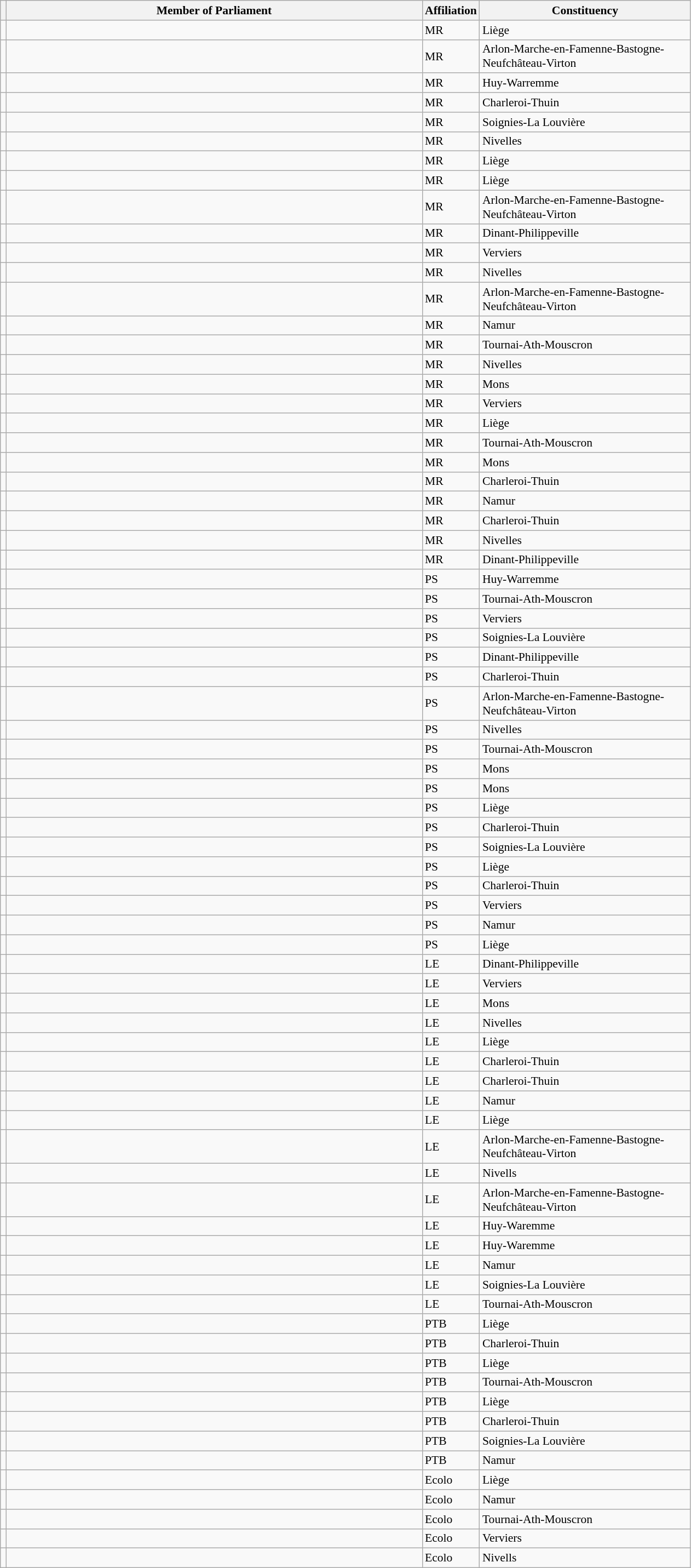<table class="sortable wikitable" style="text-align:left; font-size:90%">
<tr>
<th></th>
<th width="500">Member of Parliament</th>
<th width="50">Affiliation</th>
<th width="250">Constituency</th>
</tr>
<tr>
<td></td>
<td align=left></td>
<td>MR</td>
<td>Liège</td>
</tr>
<tr>
<td></td>
<td align=left></td>
<td>MR</td>
<td>Arlon-Marche-en-Famenne-Bastogne-Neufchâteau-Virton</td>
</tr>
<tr>
<td></td>
<td align=left></td>
<td>MR</td>
<td>Huy-Warremme</td>
</tr>
<tr>
<td></td>
<td align=left></td>
<td>MR</td>
<td>Charleroi-Thuin</td>
</tr>
<tr>
<td></td>
<td align=left></td>
<td>MR</td>
<td>Soignies-La Louvière</td>
</tr>
<tr>
<td></td>
<td align=left><strong></strong></td>
<td>MR</td>
<td>Nivelles</td>
</tr>
<tr>
<td></td>
<td align=left></td>
<td>MR</td>
<td>Liège</td>
</tr>
<tr>
<td></td>
<td align=left></td>
<td>MR</td>
<td>Liège</td>
</tr>
<tr>
<td></td>
<td align=left></td>
<td>MR</td>
<td>Arlon-Marche-en-Famenne-Bastogne-Neufchâteau-Virton</td>
</tr>
<tr>
<td></td>
<td align=left></td>
<td>MR</td>
<td>Dinant-Philippeville</td>
</tr>
<tr>
<td></td>
<td align=left></td>
<td>MR</td>
<td>Verviers</td>
</tr>
<tr>
<td></td>
<td align=left></td>
<td>MR</td>
<td>Nivelles</td>
</tr>
<tr>
<td></td>
<td align=left></td>
<td>MR</td>
<td>Arlon-Marche-en-Famenne-Bastogne-Neufchâteau-Virton</td>
</tr>
<tr>
<td></td>
<td align=left></td>
<td>MR</td>
<td>Namur</td>
</tr>
<tr>
<td></td>
<td align=left></td>
<td>MR</td>
<td>Tournai-Ath-Mouscron</td>
</tr>
<tr>
<td></td>
<td align=left></td>
<td>MR</td>
<td>Nivelles</td>
</tr>
<tr>
<td></td>
<td align=left></td>
<td>MR</td>
<td>Mons</td>
</tr>
<tr>
<td></td>
<td align=left></td>
<td>MR</td>
<td>Verviers</td>
</tr>
<tr>
<td></td>
<td align=left></td>
<td>MR</td>
<td>Liège</td>
</tr>
<tr>
<td></td>
<td align=left></td>
<td>MR</td>
<td>Tournai-Ath-Mouscron</td>
</tr>
<tr>
<td></td>
<td align=left></td>
<td>MR</td>
<td>Mons</td>
</tr>
<tr>
<td></td>
<td align=left></td>
<td>MR</td>
<td>Charleroi-Thuin</td>
</tr>
<tr>
<td></td>
<td align=left></td>
<td>MR</td>
<td>Namur</td>
</tr>
<tr>
<td></td>
<td align=left></td>
<td>MR</td>
<td>Charleroi-Thuin</td>
</tr>
<tr>
<td></td>
<td align=left></td>
<td>MR</td>
<td>Nivelles</td>
</tr>
<tr>
<td></td>
<td align=left></td>
<td>MR</td>
<td>Dinant-Philippeville</td>
</tr>
<tr>
<td></td>
<td align=left></td>
<td>PS</td>
<td>Huy-Warremme</td>
</tr>
<tr>
<td></td>
<td align=left></td>
<td>PS</td>
<td>Tournai-Ath-Mouscron</td>
</tr>
<tr>
<td></td>
<td align=left></td>
<td>PS</td>
<td>Verviers</td>
</tr>
<tr>
<td></td>
<td align=left></td>
<td>PS</td>
<td>Soignies-La Louvière</td>
</tr>
<tr>
<td></td>
<td align=left></td>
<td>PS</td>
<td>Dinant-Philippeville</td>
</tr>
<tr>
<td></td>
<td align=left></td>
<td>PS</td>
<td>Charleroi-Thuin</td>
</tr>
<tr>
<td></td>
<td align=left></td>
<td>PS</td>
<td>Arlon-Marche-en-Famenne-Bastogne-Neufchâteau-Virton</td>
</tr>
<tr>
<td></td>
<td align=left></td>
<td>PS</td>
<td>Nivelles</td>
</tr>
<tr>
<td></td>
<td align=left></td>
<td>PS</td>
<td>Tournai-Ath-Mouscron</td>
</tr>
<tr>
<td></td>
<td align=left></td>
<td>PS</td>
<td>Mons</td>
</tr>
<tr>
<td></td>
<td align=left></td>
<td>PS</td>
<td>Mons</td>
</tr>
<tr>
<td></td>
<td align=left><strong></strong></td>
<td>PS</td>
<td>Liège</td>
</tr>
<tr>
<td></td>
<td align=left></td>
<td>PS</td>
<td>Charleroi-Thuin</td>
</tr>
<tr>
<td></td>
<td align=left></td>
<td>PS</td>
<td>Soignies-La Louvière</td>
</tr>
<tr>
<td></td>
<td align=left></td>
<td>PS</td>
<td>Liège</td>
</tr>
<tr>
<td></td>
<td align=left></td>
<td>PS</td>
<td>Charleroi-Thuin</td>
</tr>
<tr>
<td></td>
<td align=left></td>
<td>PS</td>
<td>Verviers</td>
</tr>
<tr>
<td></td>
<td align=left></td>
<td>PS</td>
<td>Namur</td>
</tr>
<tr>
<td></td>
<td align=left></td>
<td>PS</td>
<td>Liège</td>
</tr>
<tr>
<td></td>
<td align=left></td>
<td>LE</td>
<td>Dinant-Philippeville</td>
</tr>
<tr>
<td></td>
<td align=left><strong></strong></td>
<td>LE</td>
<td>Verviers</td>
</tr>
<tr>
<td></td>
<td align=left></td>
<td>LE</td>
<td>Mons</td>
</tr>
<tr>
<td></td>
<td align=left></td>
<td>LE</td>
<td>Nivelles</td>
</tr>
<tr>
<td></td>
<td align=left></td>
<td>LE</td>
<td>Liège</td>
</tr>
<tr>
<td></td>
<td align=left></td>
<td>LE</td>
<td>Charleroi-Thuin</td>
</tr>
<tr>
<td></td>
<td align=left></td>
<td>LE</td>
<td>Charleroi-Thuin</td>
</tr>
<tr>
<td></td>
<td align=left></td>
<td>LE</td>
<td>Namur</td>
</tr>
<tr>
<td></td>
<td align=left></td>
<td>LE</td>
<td>Liège</td>
</tr>
<tr>
<td></td>
<td align=left></td>
<td>LE</td>
<td>Arlon-Marche-en-Famenne-Bastogne-Neufchâteau-Virton</td>
</tr>
<tr>
<td></td>
<td align=left></td>
<td>LE</td>
<td>Nivells</td>
</tr>
<tr>
<td></td>
<td align=left></td>
<td>LE</td>
<td>Arlon-Marche-en-Famenne-Bastogne-Neufchâteau-Virton</td>
</tr>
<tr>
<td></td>
<td align=left></td>
<td>LE</td>
<td>Huy-Waremme</td>
</tr>
<tr>
<td></td>
<td align=left></td>
<td>LE</td>
<td>Huy-Waremme</td>
</tr>
<tr>
<td></td>
<td align=left></td>
<td>LE</td>
<td>Namur</td>
</tr>
<tr>
<td></td>
<td align=left></td>
<td>LE</td>
<td>Soignies-La Louvière</td>
</tr>
<tr>
<td></td>
<td align=left></td>
<td>LE</td>
<td>Tournai-Ath-Mouscron</td>
</tr>
<tr>
<td></td>
<td align=left></td>
<td>PTB</td>
<td>Liège</td>
</tr>
<tr>
<td></td>
<td align=left></td>
<td>PTB</td>
<td>Charleroi-Thuin</td>
</tr>
<tr>
<td></td>
<td align=left></td>
<td>PTB</td>
<td>Liège</td>
</tr>
<tr>
<td></td>
<td align=left></td>
<td>PTB</td>
<td>Tournai-Ath-Mouscron</td>
</tr>
<tr>
<td></td>
<td align=left></td>
<td>PTB</td>
<td>Liège</td>
</tr>
<tr>
<td></td>
<td align=left><strong></strong></td>
<td>PTB</td>
<td>Charleroi-Thuin</td>
</tr>
<tr>
<td></td>
<td align=left></td>
<td>PTB</td>
<td>Soignies-La Louvière</td>
</tr>
<tr>
<td></td>
<td align=left></td>
<td>PTB</td>
<td>Namur</td>
</tr>
<tr>
<td></td>
<td align=left></td>
<td>Ecolo</td>
<td>Liège</td>
</tr>
<tr>
<td></td>
<td align=left><strong></strong></td>
<td>Ecolo</td>
<td>Namur</td>
</tr>
<tr>
<td></td>
<td align=left></td>
<td>Ecolo</td>
<td>Tournai-Ath-Mouscron</td>
</tr>
<tr>
<td></td>
<td align=left></td>
<td>Ecolo</td>
<td>Verviers</td>
</tr>
<tr>
<td></td>
<td align=left></td>
<td>Ecolo</td>
<td>Nivells</td>
</tr>
</table>
